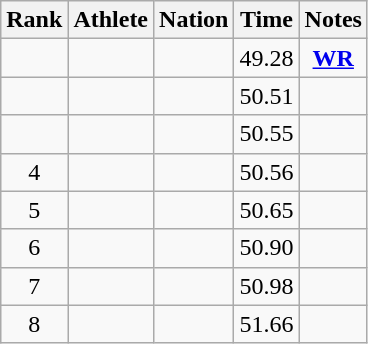<table class="wikitable sortable" style="text-align:center">
<tr>
<th>Rank</th>
<th>Athlete</th>
<th>Nation</th>
<th>Time</th>
<th>Notes</th>
</tr>
<tr>
<td></td>
<td align=left></td>
<td align=left></td>
<td>49.28</td>
<td><strong><a href='#'>WR</a></strong></td>
</tr>
<tr>
<td></td>
<td align=left></td>
<td align=left></td>
<td>50.51</td>
<td></td>
</tr>
<tr>
<td></td>
<td align=left></td>
<td align=left></td>
<td>50.55</td>
<td></td>
</tr>
<tr>
<td>4</td>
<td align=left></td>
<td align=left></td>
<td>50.56</td>
<td></td>
</tr>
<tr>
<td>5</td>
<td align=left></td>
<td align=left></td>
<td>50.65</td>
<td></td>
</tr>
<tr>
<td>6</td>
<td align=left></td>
<td align=left></td>
<td>50.90</td>
<td></td>
</tr>
<tr>
<td>7</td>
<td align=left></td>
<td align=left></td>
<td>50.98</td>
<td></td>
</tr>
<tr>
<td>8</td>
<td align=left></td>
<td align=left></td>
<td>51.66</td>
<td></td>
</tr>
</table>
